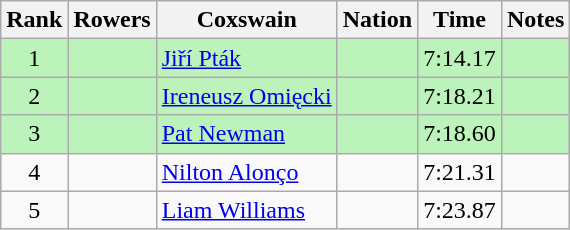<table class="wikitable sortable" style="text-align:center">
<tr>
<th>Rank</th>
<th>Rowers</th>
<th>Coxswain</th>
<th>Nation</th>
<th>Time</th>
<th>Notes</th>
</tr>
<tr bgcolor=bbf3bb>
<td>1</td>
<td align=left data-sort-value="Kabrhel, Jan"></td>
<td align=left data-sort-value="Pták, Jiří"><a href='#'>Jiří Pták</a></td>
<td align=left></td>
<td>7:14.17</td>
<td></td>
</tr>
<tr bgcolor=bbf3bb>
<td>2</td>
<td align=left data-sort-value="Jankowski, Wojciech"></td>
<td align=left data-sort-value="Omięcki, Ireneusz"><a href='#'>Ireneusz Omięcki</a></td>
<td align=left></td>
<td>7:18.21</td>
<td></td>
</tr>
<tr bgcolor=bbf3bb>
<td>3</td>
<td align=left data-sort-value="McKerlich, Ian"></td>
<td align=left data-sort-value="Newman, Pat"><a href='#'>Pat Newman</a></td>
<td align=left></td>
<td>7:18.60</td>
<td></td>
</tr>
<tr>
<td>4</td>
<td align=left data-sort-value="Melo, Flávio de"></td>
<td align=left data-sort-value="Alonço, Nilton"><a href='#'>Nilton Alonço</a></td>
<td align=left></td>
<td>7:21.31</td>
<td></td>
</tr>
<tr>
<td>5</td>
<td align=left data-sort-value="McDonagh, Pat"></td>
<td align=left data-sort-value="Williams, Liam"><a href='#'>Liam Williams</a></td>
<td align=left></td>
<td>7:23.87</td>
<td></td>
</tr>
</table>
